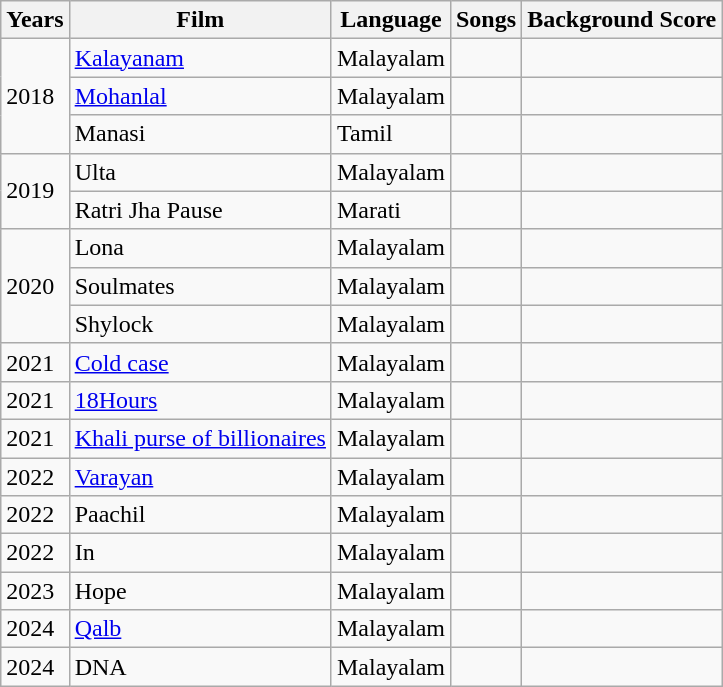<table class="wikitable">
<tr>
<th>Years</th>
<th>Film</th>
<th>Language</th>
<th>Songs</th>
<th>Background Score</th>
</tr>
<tr>
<td rowspan="3">2018</td>
<td><a href='#'>Kalayanam</a></td>
<td>Malayalam</td>
<td></td>
<td></td>
</tr>
<tr>
<td><a href='#'>Mohanlal</a></td>
<td>Malayalam</td>
<td></td>
<td></td>
</tr>
<tr>
<td>Manasi</td>
<td>Tamil</td>
<td></td>
<td></td>
</tr>
<tr>
<td rowspan="2">2019</td>
<td>Ulta</td>
<td>Malayalam</td>
<td></td>
<td></td>
</tr>
<tr>
<td>Ratri Jha Pause</td>
<td>Marati</td>
<td></td>
<td></td>
</tr>
<tr>
<td rowspan="3">2020</td>
<td>Lona</td>
<td>Malayalam</td>
<td></td>
<td></td>
</tr>
<tr>
<td>Soulmates</td>
<td>Malayalam</td>
<td></td>
<td></td>
</tr>
<tr>
<td>Shylock</td>
<td>Malayalam</td>
<td></td>
<td></td>
</tr>
<tr>
<td>2021</td>
<td><a href='#'>Cold case</a></td>
<td>Malayalam</td>
<td></td>
<td></td>
</tr>
<tr>
<td>2021</td>
<td><a href='#'>18Hours</a></td>
<td>Malayalam</td>
<td></td>
<td></td>
</tr>
<tr>
<td>2021</td>
<td><a href='#'>Khali purse of billionaires</a></td>
<td>Malayalam</td>
<td></td>
<td></td>
</tr>
<tr>
<td>2022</td>
<td><a href='#'>Varayan</a></td>
<td>Malayalam</td>
<td></td>
<td></td>
</tr>
<tr>
<td>2022</td>
<td>Paachil</td>
<td>Malayalam</td>
<td></td>
<td></td>
</tr>
<tr>
<td>2022</td>
<td>In</td>
<td>Malayalam</td>
<td></td>
<td></td>
</tr>
<tr>
<td>2023</td>
<td>Hope</td>
<td>Malayalam</td>
<td></td>
<td></td>
</tr>
<tr>
<td>2024</td>
<td><a href='#'>Qalb</a></td>
<td>Malayalam</td>
<td></td>
<td></td>
</tr>
<tr>
<td>2024</td>
<td>DNA</td>
<td>Malayalam</td>
<td></td>
<td></td>
</tr>
</table>
